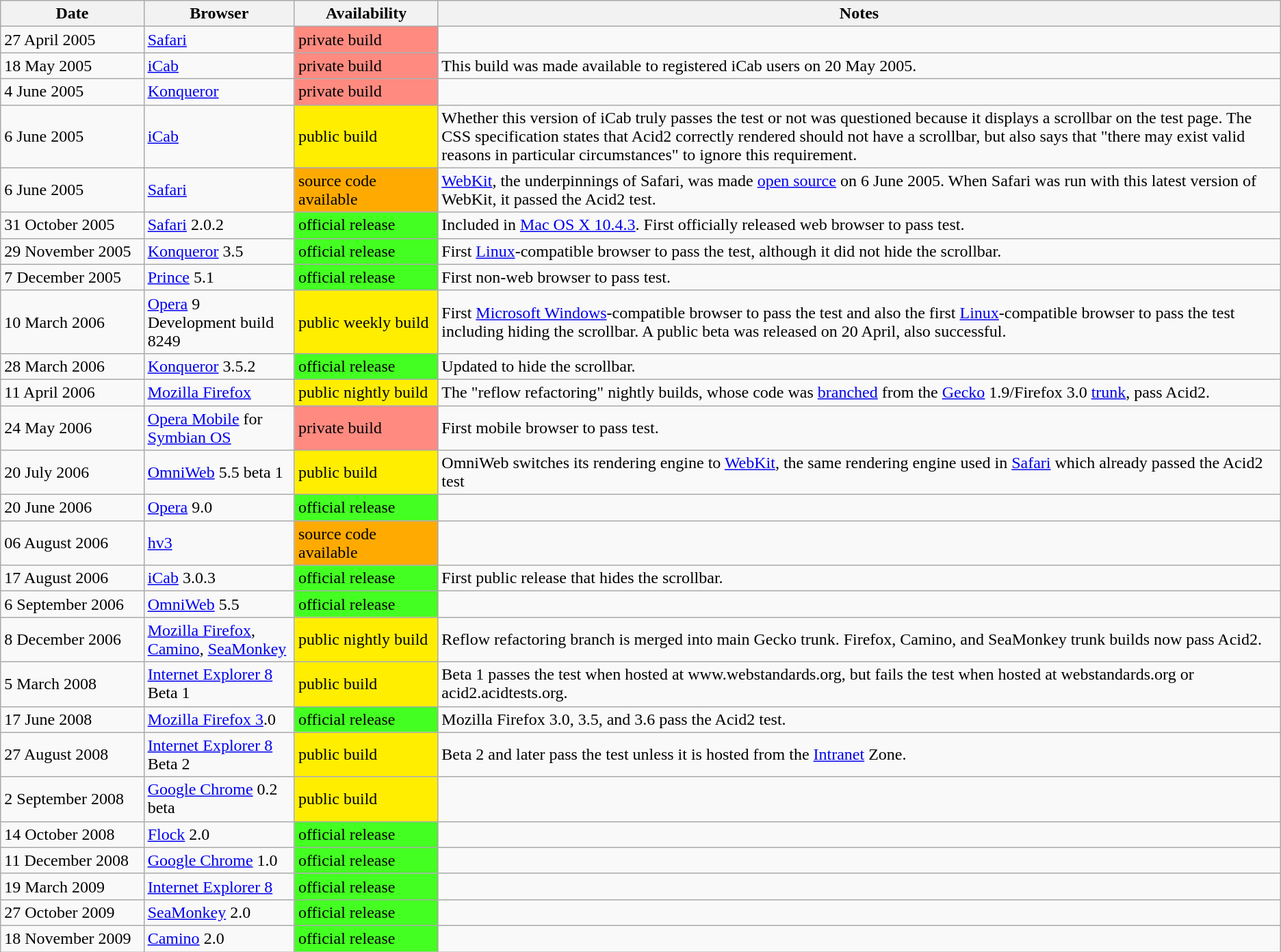<table class="wikitable">
<tr>
<th style="width:18ex">Date</th>
<th style="width:19ex">Browser</th>
<th style="width:18ex">Availability</th>
<th>Notes</th>
</tr>
<tr>
<td>27 April 2005</td>
<td><a href='#'>Safari</a></td>
<td style="background:#ff8a80;">private build</td>
<td></td>
</tr>
<tr>
<td>18 May 2005</td>
<td><a href='#'>iCab</a></td>
<td style="background:#ff8a80;">private build</td>
<td>This build was made available to registered iCab users on 20 May 2005.</td>
</tr>
<tr>
<td>4 June 2005</td>
<td><a href='#'>Konqueror</a></td>
<td style="background:#ff8a80;">private build</td>
<td></td>
</tr>
<tr>
<td>6 June 2005</td>
<td><a href='#'>iCab</a></td>
<td style="background:#fe0;">public build</td>
<td>Whether this version of iCab truly passes the test or not was questioned because it displays a scrollbar on the test page. The CSS specification states that Acid2 correctly rendered should not have a scrollbar, but also says that "there may exist valid reasons in particular circumstances" to ignore this requirement.</td>
</tr>
<tr>
<td>6 June 2005</td>
<td><a href='#'>Safari</a></td>
<td style="background:#fa0;">source code available</td>
<td><a href='#'>WebKit</a>, the underpinnings of Safari, was made <a href='#'>open source</a> on 6 June 2005. When Safari was run with this latest version of WebKit, it passed the Acid2 test.</td>
</tr>
<tr>
<td>31 October 2005</td>
<td><a href='#'>Safari</a> 2.0.2</td>
<td style="background:#4f2;">official release</td>
<td>Included in <a href='#'>Mac OS X 10.4.3</a>. First officially released web browser to pass test.</td>
</tr>
<tr>
<td>29 November 2005</td>
<td><a href='#'>Konqueror</a> 3.5</td>
<td style="background:#4f2;">official release</td>
<td>First <a href='#'>Linux</a>-compatible browser to pass the test, although it did not hide the scrollbar.</td>
</tr>
<tr>
<td>7 December 2005</td>
<td><a href='#'>Prince</a> 5.1</td>
<td style="background:#4f2;">official release</td>
<td>First non-web browser to pass test.</td>
</tr>
<tr>
<td>10 March 2006</td>
<td><a href='#'>Opera</a> 9 Development build 8249</td>
<td style="background:#fe0;">public weekly build</td>
<td>First <a href='#'>Microsoft Windows</a>-compatible browser to pass the test and also the first <a href='#'>Linux</a>-compatible browser to pass the test including hiding the scrollbar. A public beta was released on 20 April, also successful.</td>
</tr>
<tr>
<td>28 March 2006</td>
<td><a href='#'>Konqueror</a> 3.5.2</td>
<td style="background:#4f2;">official release</td>
<td>Updated to hide the scrollbar.</td>
</tr>
<tr>
<td>11 April 2006</td>
<td><a href='#'>Mozilla Firefox</a></td>
<td style="background:#fe0;">public nightly build</td>
<td>The "reflow refactoring" nightly builds, whose code was <a href='#'>branched</a> from the <a href='#'>Gecko</a> 1.9/Firefox 3.0 <a href='#'>trunk</a>, pass Acid2.</td>
</tr>
<tr>
<td>24 May 2006</td>
<td><a href='#'>Opera Mobile</a> for <a href='#'>Symbian OS</a></td>
<td style="background:#ff8a80;">private build</td>
<td>First mobile browser to pass test.</td>
</tr>
<tr>
<td>20 July 2006</td>
<td><a href='#'>OmniWeb</a> 5.5 beta 1</td>
<td style="background:#fe0;">public build</td>
<td>OmniWeb switches its rendering engine to <a href='#'>WebKit</a>, the same rendering engine used in <a href='#'>Safari</a> which already passed the Acid2 test</td>
</tr>
<tr>
<td>20 June 2006</td>
<td><a href='#'>Opera</a> 9.0</td>
<td style="background:#4f2;">official release</td>
<td></td>
</tr>
<tr>
<td>06 August 2006</td>
<td><a href='#'>hv3</a></td>
<td style="background:#fa0;">source code available</td>
<td></td>
</tr>
<tr>
<td>17 August 2006</td>
<td><a href='#'>iCab</a> 3.0.3</td>
<td style="background:#4f2;">official release</td>
<td>First public release that hides the scrollbar.</td>
</tr>
<tr>
<td>6 September 2006</td>
<td><a href='#'>OmniWeb</a> 5.5</td>
<td style="background:#4f2;">official release</td>
<td></td>
</tr>
<tr>
<td>8 December 2006</td>
<td><a href='#'>Mozilla Firefox</a>, <a href='#'>Camino</a>, <a href='#'>SeaMonkey</a></td>
<td style="background:#fe0;">public nightly build</td>
<td>Reflow refactoring branch is merged into main Gecko trunk. Firefox, Camino, and SeaMonkey trunk builds now pass Acid2.</td>
</tr>
<tr>
<td>5 March 2008</td>
<td><a href='#'>Internet Explorer 8</a> Beta 1</td>
<td style="background:#fe0;">public build</td>
<td>Beta 1 passes the test when hosted at www.webstandards.org, but fails the test when hosted at webstandards.org or acid2.acidtests.org.</td>
</tr>
<tr>
<td>17 June 2008</td>
<td><a href='#'>Mozilla Firefox 3</a>.0</td>
<td style="background:#4f2;">official release</td>
<td>Mozilla Firefox 3.0, 3.5, and 3.6 pass the Acid2 test.</td>
</tr>
<tr>
<td>27 August 2008</td>
<td><a href='#'>Internet Explorer 8</a> Beta 2</td>
<td style="background:#fe0;">public build</td>
<td>Beta 2 and later pass the test unless it is hosted from the <a href='#'>Intranet</a> Zone.</td>
</tr>
<tr>
<td>2 September 2008</td>
<td><a href='#'>Google Chrome</a> 0.2 beta</td>
<td style="background:#fe0;">public build</td>
<td></td>
</tr>
<tr>
<td>14 October 2008</td>
<td><a href='#'>Flock</a> 2.0</td>
<td style="background:#4f2;">official release</td>
<td></td>
</tr>
<tr>
<td>11 December 2008</td>
<td><a href='#'>Google Chrome</a> 1.0</td>
<td style="background:#4f2;">official release</td>
<td></td>
</tr>
<tr>
<td>19 March 2009</td>
<td><a href='#'>Internet Explorer 8</a></td>
<td style="background:#4f2;">official release</td>
<td></td>
</tr>
<tr>
<td>27 October 2009</td>
<td><a href='#'>SeaMonkey</a> 2.0</td>
<td style="background:#4f2;">official release</td>
<td></td>
</tr>
<tr>
<td>18 November 2009</td>
<td><a href='#'>Camino</a> 2.0</td>
<td style="background:#4f2;">official release</td>
<td></td>
</tr>
</table>
